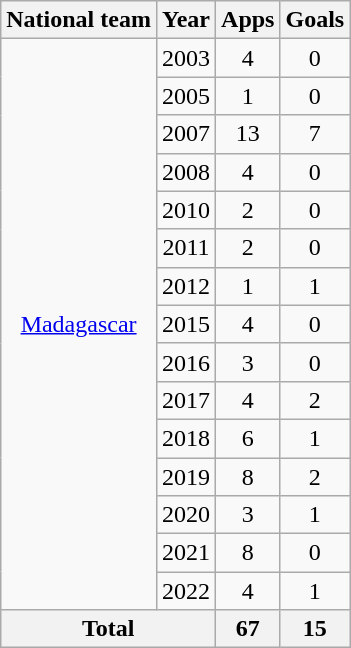<table class="wikitable" style="text-align:center">
<tr>
<th>National team</th>
<th>Year</th>
<th>Apps</th>
<th>Goals</th>
</tr>
<tr>
<td rowspan="15"><a href='#'>Madagascar</a></td>
<td>2003</td>
<td>4</td>
<td>0</td>
</tr>
<tr>
<td>2005</td>
<td>1</td>
<td>0</td>
</tr>
<tr>
<td>2007</td>
<td>13</td>
<td>7</td>
</tr>
<tr>
<td>2008</td>
<td>4</td>
<td>0</td>
</tr>
<tr>
<td>2010</td>
<td>2</td>
<td>0</td>
</tr>
<tr>
<td>2011</td>
<td>2</td>
<td>0</td>
</tr>
<tr>
<td>2012</td>
<td>1</td>
<td>1</td>
</tr>
<tr>
<td>2015</td>
<td>4</td>
<td>0</td>
</tr>
<tr>
<td>2016</td>
<td>3</td>
<td>0</td>
</tr>
<tr>
<td>2017</td>
<td>4</td>
<td>2</td>
</tr>
<tr>
<td>2018</td>
<td>6</td>
<td>1</td>
</tr>
<tr>
<td>2019</td>
<td>8</td>
<td>2</td>
</tr>
<tr>
<td>2020</td>
<td>3</td>
<td>1</td>
</tr>
<tr>
<td>2021</td>
<td>8</td>
<td>0</td>
</tr>
<tr>
<td>2022</td>
<td>4</td>
<td>1</td>
</tr>
<tr>
<th colspan="2">Total</th>
<th>67</th>
<th>15</th>
</tr>
</table>
